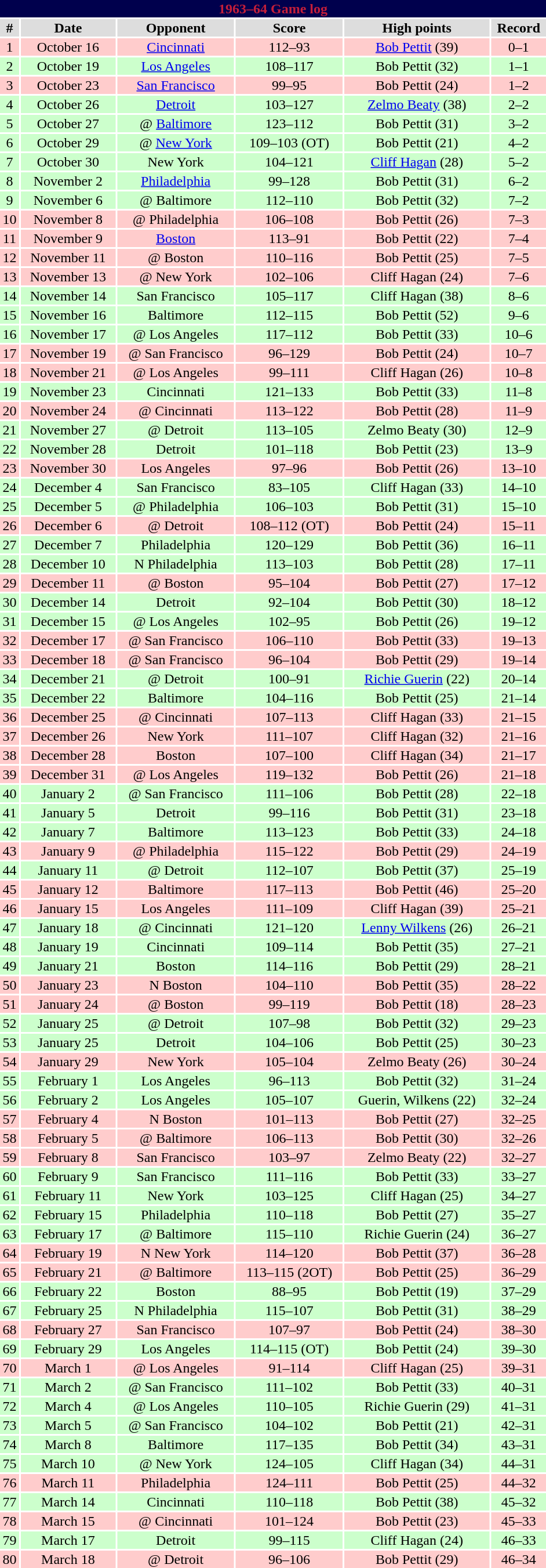<table class="toccolours collapsible" width=50% style="clear:both; margin:1.5em auto; text-align:center">
<tr>
<th colspan=11 style="background:#00004d; color:#C41E3A;">1963–64 Game log</th>
</tr>
<tr align="center" bgcolor="#dddddd">
<td><strong>#</strong></td>
<td><strong>Date</strong></td>
<td><strong>Opponent</strong></td>
<td><strong>Score</strong></td>
<td><strong>High points</strong></td>
<td><strong>Record</strong></td>
</tr>
<tr align="center" bgcolor="ffcccc">
<td>1</td>
<td>October 16</td>
<td><a href='#'>Cincinnati</a></td>
<td>112–93</td>
<td><a href='#'>Bob Pettit</a> (39)</td>
<td>0–1</td>
</tr>
<tr align="center" bgcolor="ccffcc">
<td>2</td>
<td>October 19</td>
<td><a href='#'>Los Angeles</a></td>
<td>108–117</td>
<td>Bob Pettit (32)</td>
<td>1–1</td>
</tr>
<tr align="center" bgcolor="ffcccc">
<td>3</td>
<td>October 23</td>
<td><a href='#'>San Francisco</a></td>
<td>99–95</td>
<td>Bob Pettit (24)</td>
<td>1–2</td>
</tr>
<tr align="center" bgcolor="ccffcc">
<td>4</td>
<td>October 26</td>
<td><a href='#'>Detroit</a></td>
<td>103–127</td>
<td><a href='#'>Zelmo Beaty</a> (38)</td>
<td>2–2</td>
</tr>
<tr align="center" bgcolor="ccffcc">
<td>5</td>
<td>October 27</td>
<td>@ <a href='#'>Baltimore</a></td>
<td>123–112</td>
<td>Bob Pettit (31)</td>
<td>3–2</td>
</tr>
<tr align="center" bgcolor="ccffcc">
<td>6</td>
<td>October 29</td>
<td>@ <a href='#'>New York</a></td>
<td>109–103 (OT)</td>
<td>Bob Pettit (21)</td>
<td>4–2</td>
</tr>
<tr align="center" bgcolor="ccffcc">
<td>7</td>
<td>October 30</td>
<td>New York</td>
<td>104–121</td>
<td><a href='#'>Cliff Hagan</a> (28)</td>
<td>5–2</td>
</tr>
<tr align="center" bgcolor="ccffcc">
<td>8</td>
<td>November 2</td>
<td><a href='#'>Philadelphia</a></td>
<td>99–128</td>
<td>Bob Pettit (31)</td>
<td>6–2</td>
</tr>
<tr align="center" bgcolor="ccffcc">
<td>9</td>
<td>November 6</td>
<td>@ Baltimore</td>
<td>112–110</td>
<td>Bob Pettit (32)</td>
<td>7–2</td>
</tr>
<tr align="center" bgcolor="ffcccc">
<td>10</td>
<td>November 8</td>
<td>@ Philadelphia</td>
<td>106–108</td>
<td>Bob Pettit (26)</td>
<td>7–3</td>
</tr>
<tr align="center" bgcolor="ffcccc">
<td>11</td>
<td>November 9</td>
<td><a href='#'>Boston</a></td>
<td>113–91</td>
<td>Bob Pettit (22)</td>
<td>7–4</td>
</tr>
<tr align="center" bgcolor="ffcccc">
<td>12</td>
<td>November 11</td>
<td>@ Boston</td>
<td>110–116</td>
<td>Bob Pettit (25)</td>
<td>7–5</td>
</tr>
<tr align="center" bgcolor="ffcccc">
<td>13</td>
<td>November 13</td>
<td>@ New York</td>
<td>102–106</td>
<td>Cliff Hagan (24)</td>
<td>7–6</td>
</tr>
<tr align="center" bgcolor="ccffcc">
<td>14</td>
<td>November 14</td>
<td>San Francisco</td>
<td>105–117</td>
<td>Cliff Hagan (38)</td>
<td>8–6</td>
</tr>
<tr align="center" bgcolor="ccffcc">
<td>15</td>
<td>November 16</td>
<td>Baltimore</td>
<td>112–115</td>
<td>Bob Pettit (52)</td>
<td>9–6</td>
</tr>
<tr align="center" bgcolor="ccffcc">
<td>16</td>
<td>November 17</td>
<td>@ Los Angeles</td>
<td>117–112</td>
<td>Bob Pettit (33)</td>
<td>10–6</td>
</tr>
<tr align="center" bgcolor="ffcccc">
<td>17</td>
<td>November 19</td>
<td>@ San Francisco</td>
<td>96–129</td>
<td>Bob Pettit (24)</td>
<td>10–7</td>
</tr>
<tr align="center" bgcolor="ffcccc">
<td>18</td>
<td>November 21</td>
<td>@ Los Angeles</td>
<td>99–111</td>
<td>Cliff Hagan (26)</td>
<td>10–8</td>
</tr>
<tr align="center" bgcolor="ccffcc">
<td>19</td>
<td>November 23</td>
<td>Cincinnati</td>
<td>121–133</td>
<td>Bob Pettit (33)</td>
<td>11–8</td>
</tr>
<tr align="center" bgcolor="ffcccc">
<td>20</td>
<td>November 24</td>
<td>@ Cincinnati</td>
<td>113–122</td>
<td>Bob Pettit (28)</td>
<td>11–9</td>
</tr>
<tr align="center" bgcolor="ccffcc">
<td>21</td>
<td>November 27</td>
<td>@ Detroit</td>
<td>113–105</td>
<td>Zelmo Beaty (30)</td>
<td>12–9</td>
</tr>
<tr align="center" bgcolor="ccffcc">
<td>22</td>
<td>November 28</td>
<td>Detroit</td>
<td>101–118</td>
<td>Bob Pettit (23)</td>
<td>13–9</td>
</tr>
<tr align="center" bgcolor="ffcccc">
<td>23</td>
<td>November 30</td>
<td>Los Angeles</td>
<td>97–96</td>
<td>Bob Pettit (26)</td>
<td>13–10</td>
</tr>
<tr align="center" bgcolor="ccffcc">
<td>24</td>
<td>December 4</td>
<td>San Francisco</td>
<td>83–105</td>
<td>Cliff Hagan (33)</td>
<td>14–10</td>
</tr>
<tr align="center" bgcolor="ccffcc">
<td>25</td>
<td>December 5</td>
<td>@ Philadelphia</td>
<td>106–103</td>
<td>Bob Pettit (31)</td>
<td>15–10</td>
</tr>
<tr align="center" bgcolor="ffcccc">
<td>26</td>
<td>December 6</td>
<td>@ Detroit</td>
<td>108–112 (OT)</td>
<td>Bob Pettit (24)</td>
<td>15–11</td>
</tr>
<tr align="center" bgcolor="ccffcc">
<td>27</td>
<td>December 7</td>
<td>Philadelphia</td>
<td>120–129</td>
<td>Bob Pettit (36)</td>
<td>16–11</td>
</tr>
<tr align="center" bgcolor="ccffcc">
<td>28</td>
<td>December 10</td>
<td>N Philadelphia</td>
<td>113–103</td>
<td>Bob Pettit (28)</td>
<td>17–11</td>
</tr>
<tr align="center" bgcolor="ffcccc">
<td>29</td>
<td>December 11</td>
<td>@ Boston</td>
<td>95–104</td>
<td>Bob Pettit (27)</td>
<td>17–12</td>
</tr>
<tr align="center" bgcolor="ccffcc">
<td>30</td>
<td>December 14</td>
<td>Detroit</td>
<td>92–104</td>
<td>Bob Pettit (30)</td>
<td>18–12</td>
</tr>
<tr align="center" bgcolor="ccffcc">
<td>31</td>
<td>December 15</td>
<td>@ Los Angeles</td>
<td>102–95</td>
<td>Bob Pettit (26)</td>
<td>19–12</td>
</tr>
<tr align="center" bgcolor="ffcccc">
<td>32</td>
<td>December 17</td>
<td>@ San Francisco</td>
<td>106–110</td>
<td>Bob Pettit (33)</td>
<td>19–13</td>
</tr>
<tr align="center" bgcolor="ffcccc">
<td>33</td>
<td>December 18</td>
<td>@ San Francisco</td>
<td>96–104</td>
<td>Bob Pettit (29)</td>
<td>19–14</td>
</tr>
<tr align="center" bgcolor="ccffcc">
<td>34</td>
<td>December 21</td>
<td>@ Detroit</td>
<td>100–91</td>
<td><a href='#'>Richie Guerin</a> (22)</td>
<td>20–14</td>
</tr>
<tr align="center" bgcolor="ccffcc">
<td>35</td>
<td>December 22</td>
<td>Baltimore</td>
<td>104–116</td>
<td>Bob Pettit (25)</td>
<td>21–14</td>
</tr>
<tr align="center" bgcolor="ffcccc">
<td>36</td>
<td>December 25</td>
<td>@ Cincinnati</td>
<td>107–113</td>
<td>Cliff Hagan (33)</td>
<td>21–15</td>
</tr>
<tr align="center" bgcolor="ffcccc">
<td>37</td>
<td>December 26</td>
<td>New York</td>
<td>111–107</td>
<td>Cliff Hagan (32)</td>
<td>21–16</td>
</tr>
<tr align="center" bgcolor="ffcccc">
<td>38</td>
<td>December 28</td>
<td>Boston</td>
<td>107–100</td>
<td>Cliff Hagan (34)</td>
<td>21–17</td>
</tr>
<tr align="center" bgcolor="ffcccc">
<td>39</td>
<td>December 31</td>
<td>@ Los Angeles</td>
<td>119–132</td>
<td>Bob Pettit (26)</td>
<td>21–18</td>
</tr>
<tr align="center" bgcolor="ccffcc">
<td>40</td>
<td>January 2</td>
<td>@ San Francisco</td>
<td>111–106</td>
<td>Bob Pettit (28)</td>
<td>22–18</td>
</tr>
<tr align="center" bgcolor="ccffcc">
<td>41</td>
<td>January 5</td>
<td>Detroit</td>
<td>99–116</td>
<td>Bob Pettit (31)</td>
<td>23–18</td>
</tr>
<tr align="center" bgcolor="ccffcc">
<td>42</td>
<td>January 7</td>
<td>Baltimore</td>
<td>113–123</td>
<td>Bob Pettit (33)</td>
<td>24–18</td>
</tr>
<tr align="center" bgcolor="ffcccc">
<td>43</td>
<td>January 9</td>
<td>@ Philadelphia</td>
<td>115–122</td>
<td>Bob Pettit (29)</td>
<td>24–19</td>
</tr>
<tr align="center" bgcolor="ccffcc">
<td>44</td>
<td>January 11</td>
<td>@ Detroit</td>
<td>112–107</td>
<td>Bob Pettit (37)</td>
<td>25–19</td>
</tr>
<tr align="center" bgcolor="ffcccc">
<td>45</td>
<td>January 12</td>
<td>Baltimore</td>
<td>117–113</td>
<td>Bob Pettit (46)</td>
<td>25–20</td>
</tr>
<tr align="center" bgcolor="ffcccc">
<td>46</td>
<td>January 15</td>
<td>Los Angeles</td>
<td>111–109</td>
<td>Cliff Hagan (39)</td>
<td>25–21</td>
</tr>
<tr align="center" bgcolor="ccffcc">
<td>47</td>
<td>January 18</td>
<td>@ Cincinnati</td>
<td>121–120</td>
<td><a href='#'>Lenny Wilkens</a> (26)</td>
<td>26–21</td>
</tr>
<tr align="center" bgcolor="ccffcc">
<td>48</td>
<td>January 19</td>
<td>Cincinnati</td>
<td>109–114</td>
<td>Bob Pettit (35)</td>
<td>27–21</td>
</tr>
<tr align="center" bgcolor="ccffcc">
<td>49</td>
<td>January 21</td>
<td>Boston</td>
<td>114–116</td>
<td>Bob Pettit (29)</td>
<td>28–21</td>
</tr>
<tr align="center" bgcolor="ffcccc">
<td>50</td>
<td>January 23</td>
<td>N Boston</td>
<td>104–110</td>
<td>Bob Pettit (35)</td>
<td>28–22</td>
</tr>
<tr align="center" bgcolor="ffcccc">
<td>51</td>
<td>January 24</td>
<td>@ Boston</td>
<td>99–119</td>
<td>Bob Pettit (18)</td>
<td>28–23</td>
</tr>
<tr align="center" bgcolor="ccffcc">
<td>52</td>
<td>January 25</td>
<td>@ Detroit</td>
<td>107–98</td>
<td>Bob Pettit (32)</td>
<td>29–23</td>
</tr>
<tr align="center" bgcolor="ccffcc">
<td>53</td>
<td>January 25</td>
<td>Detroit</td>
<td>104–106</td>
<td>Bob Pettit (25)</td>
<td>30–23</td>
</tr>
<tr align="center" bgcolor="ffcccc">
<td>54</td>
<td>January 29</td>
<td>New York</td>
<td>105–104</td>
<td>Zelmo Beaty (26)</td>
<td>30–24</td>
</tr>
<tr align="center" bgcolor="ccffcc">
<td>55</td>
<td>February 1</td>
<td>Los Angeles</td>
<td>96–113</td>
<td>Bob Pettit (32)</td>
<td>31–24</td>
</tr>
<tr align="center" bgcolor="ccffcc">
<td>56</td>
<td>February 2</td>
<td>Los Angeles</td>
<td>105–107</td>
<td>Guerin, Wilkens (22)</td>
<td>32–24</td>
</tr>
<tr align="center" bgcolor="ffcccc">
<td>57</td>
<td>February 4</td>
<td>N Boston</td>
<td>101–113</td>
<td>Bob Pettit (27)</td>
<td>32–25</td>
</tr>
<tr align="center" bgcolor="ffcccc">
<td>58</td>
<td>February 5</td>
<td>@ Baltimore</td>
<td>106–113</td>
<td>Bob Pettit (30)</td>
<td>32–26</td>
</tr>
<tr align="center" bgcolor="ffcccc">
<td>59</td>
<td>February 8</td>
<td>San Francisco</td>
<td>103–97</td>
<td>Zelmo Beaty (22)</td>
<td>32–27</td>
</tr>
<tr align="center" bgcolor="ccffcc">
<td>60</td>
<td>February 9</td>
<td>San Francisco</td>
<td>111–116</td>
<td>Bob Pettit (33)</td>
<td>33–27</td>
</tr>
<tr align="center" bgcolor="ccffcc">
<td>61</td>
<td>February 11</td>
<td>New York</td>
<td>103–125</td>
<td>Cliff Hagan (25)</td>
<td>34–27</td>
</tr>
<tr align="center" bgcolor="ccffcc">
<td>62</td>
<td>February 15</td>
<td>Philadelphia</td>
<td>110–118</td>
<td>Bob Pettit (27)</td>
<td>35–27</td>
</tr>
<tr align="center" bgcolor="ccffcc">
<td>63</td>
<td>February 17</td>
<td>@ Baltimore</td>
<td>115–110</td>
<td>Richie Guerin (24)</td>
<td>36–27</td>
</tr>
<tr align="center" bgcolor="ffcccc">
<td>64</td>
<td>February 19</td>
<td>N New York</td>
<td>114–120</td>
<td>Bob Pettit (37)</td>
<td>36–28</td>
</tr>
<tr align="center" bgcolor="ffcccc">
<td>65</td>
<td>February 21</td>
<td>@ Baltimore</td>
<td>113–115 (2OT)</td>
<td>Bob Pettit (25)</td>
<td>36–29</td>
</tr>
<tr align="center" bgcolor="ccffcc">
<td>66</td>
<td>February 22</td>
<td>Boston</td>
<td>88–95</td>
<td>Bob Pettit (19)</td>
<td>37–29</td>
</tr>
<tr align="center" bgcolor="ccffcc">
<td>67</td>
<td>February 25</td>
<td>N Philadelphia</td>
<td>115–107</td>
<td>Bob Pettit (31)</td>
<td>38–29</td>
</tr>
<tr align="center" bgcolor="ffcccc">
<td>68</td>
<td>February 27</td>
<td>San Francisco</td>
<td>107–97</td>
<td>Bob Pettit (24)</td>
<td>38–30</td>
</tr>
<tr align="center" bgcolor="ccffcc">
<td>69</td>
<td>February 29</td>
<td>Los Angeles</td>
<td>114–115 (OT)</td>
<td>Bob Pettit (24)</td>
<td>39–30</td>
</tr>
<tr align="center" bgcolor="ffcccc">
<td>70</td>
<td>March 1</td>
<td>@ Los Angeles</td>
<td>91–114</td>
<td>Cliff Hagan (25)</td>
<td>39–31</td>
</tr>
<tr align="center" bgcolor="ccffcc">
<td>71</td>
<td>March 2</td>
<td>@ San Francisco</td>
<td>111–102</td>
<td>Bob Pettit (33)</td>
<td>40–31</td>
</tr>
<tr align="center" bgcolor="ccffcc">
<td>72</td>
<td>March 4</td>
<td>@ Los Angeles</td>
<td>110–105</td>
<td>Richie Guerin (29)</td>
<td>41–31</td>
</tr>
<tr align="center" bgcolor="ccffcc">
<td>73</td>
<td>March 5</td>
<td>@ San Francisco</td>
<td>104–102</td>
<td>Bob Pettit (21)</td>
<td>42–31</td>
</tr>
<tr align="center" bgcolor="ccffcc">
<td>74</td>
<td>March 8</td>
<td>Baltimore</td>
<td>117–135</td>
<td>Bob Pettit (34)</td>
<td>43–31</td>
</tr>
<tr align="center" bgcolor="ccffcc">
<td>75</td>
<td>March 10</td>
<td>@ New York</td>
<td>124–105</td>
<td>Cliff Hagan (34)</td>
<td>44–31</td>
</tr>
<tr align="center" bgcolor="ffcccc">
<td>76</td>
<td>March 11</td>
<td>Philadelphia</td>
<td>124–111</td>
<td>Bob Pettit (25)</td>
<td>44–32</td>
</tr>
<tr align="center" bgcolor="ccffcc">
<td>77</td>
<td>March 14</td>
<td>Cincinnati</td>
<td>110–118</td>
<td>Bob Pettit (38)</td>
<td>45–32</td>
</tr>
<tr align="center" bgcolor="ffcccc">
<td>78</td>
<td>March 15</td>
<td>@ Cincinnati</td>
<td>101–124</td>
<td>Bob Pettit (23)</td>
<td>45–33</td>
</tr>
<tr align="center" bgcolor="ccffcc">
<td>79</td>
<td>March 17</td>
<td>Detroit</td>
<td>99–115</td>
<td>Cliff Hagan (24)</td>
<td>46–33</td>
</tr>
<tr align="center" bgcolor="ffcccc">
<td>80</td>
<td>March 18</td>
<td>@ Detroit</td>
<td>96–106</td>
<td>Bob Pettit (29)</td>
<td>46–34</td>
</tr>
</table>
